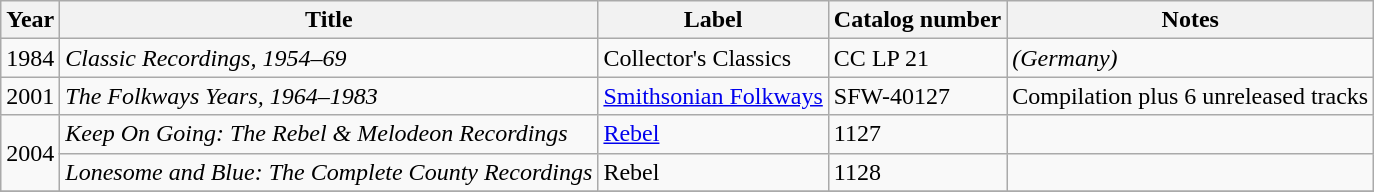<table class="wikitable sortable">
<tr>
<th>Year</th>
<th>Title</th>
<th>Label</th>
<th>Catalog number</th>
<th>Notes</th>
</tr>
<tr>
<td>1984</td>
<td><em>Classic Recordings, 1954–69</em></td>
<td>Collector's Classics</td>
<td>CC LP 21</td>
<td><em>(Germany)</em></td>
</tr>
<tr>
<td>2001</td>
<td><em>The Folkways Years, 1964–1983</em></td>
<td><a href='#'>Smithsonian Folkways</a></td>
<td>SFW-40127</td>
<td>Compilation plus 6 unreleased tracks</td>
</tr>
<tr>
<td rowspan="2">2004</td>
<td><em>Keep On Going: The Rebel & Melodeon Recordings</em></td>
<td><a href='#'>Rebel</a></td>
<td>1127</td>
<td></td>
</tr>
<tr>
<td><em>Lonesome and Blue: The Complete County Recordings</em></td>
<td>Rebel</td>
<td>1128</td>
<td></td>
</tr>
<tr>
</tr>
</table>
